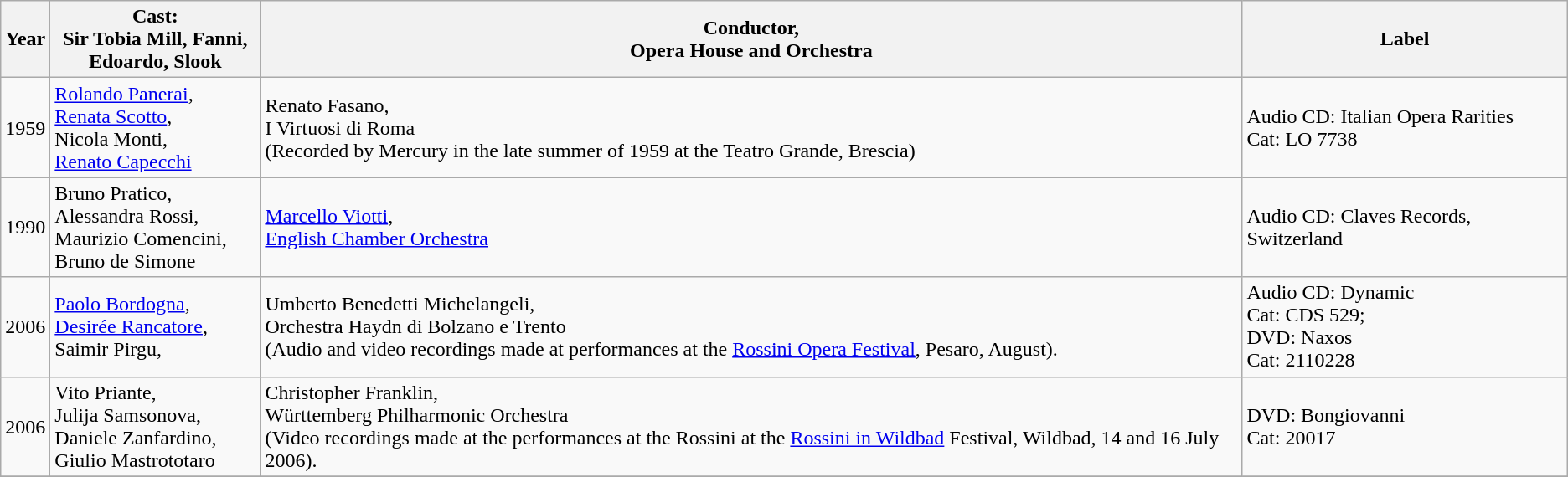<table class="wikitable">
<tr>
<th>Year</th>
<th width="160">Cast:<br>Sir Tobia Mill, Fanni,  Edoardo,  Slook</th>
<th>Conductor,<br>Opera House and Orchestra</th>
<th>Label </th>
</tr>
<tr>
<td>1959</td>
<td><a href='#'>Rolando Panerai</a>,<br><a href='#'>Renata Scotto</a>,<br> Nicola Monti, <br> <a href='#'>Renato Capecchi</a></td>
<td>Renato Fasano,<br>I Virtuosi di Roma<br>(Recorded by Mercury in the late summer of 1959 at the Teatro Grande, Brescia)</td>
<td>Audio CD:  Italian Opera Rarities<br>Cat: LO 7738</td>
</tr>
<tr>
<td>1990</td>
<td>Bruno Pratico,<br>Alessandra Rossi,<br>Maurizio Comencini,<br>Bruno de Simone</td>
<td><a href='#'>Marcello Viotti</a>,<br><a href='#'>English Chamber Orchestra</a></td>
<td>Audio CD: Claves Records, Switzerland</td>
</tr>
<tr>
<td>2006</td>
<td><a href='#'>Paolo Bordogna</a>,<br><a href='#'>Desirée Rancatore</a>,<br>Saimir Pirgu,<br></td>
<td>Umberto Benedetti Michelangeli,<br>Orchestra Haydn di Bolzano e Trento<br>(Audio and video recordings made at performances at the <a href='#'>Rossini Opera Festival</a>, Pesaro, August).</td>
<td>Audio CD: Dynamic<br>Cat: CDS 529;<br>DVD: Naxos<br>Cat: 2110228</td>
</tr>
<tr>
<td>2006</td>
<td>Vito Priante,<br>Julija Samsonova,<br>Daniele Zanfardino,<br>Giulio Mastrototaro</td>
<td>Christopher Franklin,<br>Württemberg Philharmonic Orchestra<br>(Video recordings made at the performances at the Rossini at the <a href='#'>Rossini in Wildbad</a> Festival, Wildbad, 14 and 16 July 2006).</td>
<td>DVD: Bongiovanni <br>Cat: 20017</td>
</tr>
<tr>
</tr>
</table>
